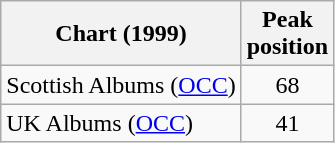<table class="wikitable">
<tr>
<th>Chart (1999)</th>
<th>Peak<br>position</th>
</tr>
<tr>
<td>Scottish Albums (<a href='#'>OCC</a>)</td>
<td style="text-align:center;">68</td>
</tr>
<tr>
<td>UK Albums (<a href='#'>OCC</a>)</td>
<td style="text-align:center;">41</td>
</tr>
</table>
